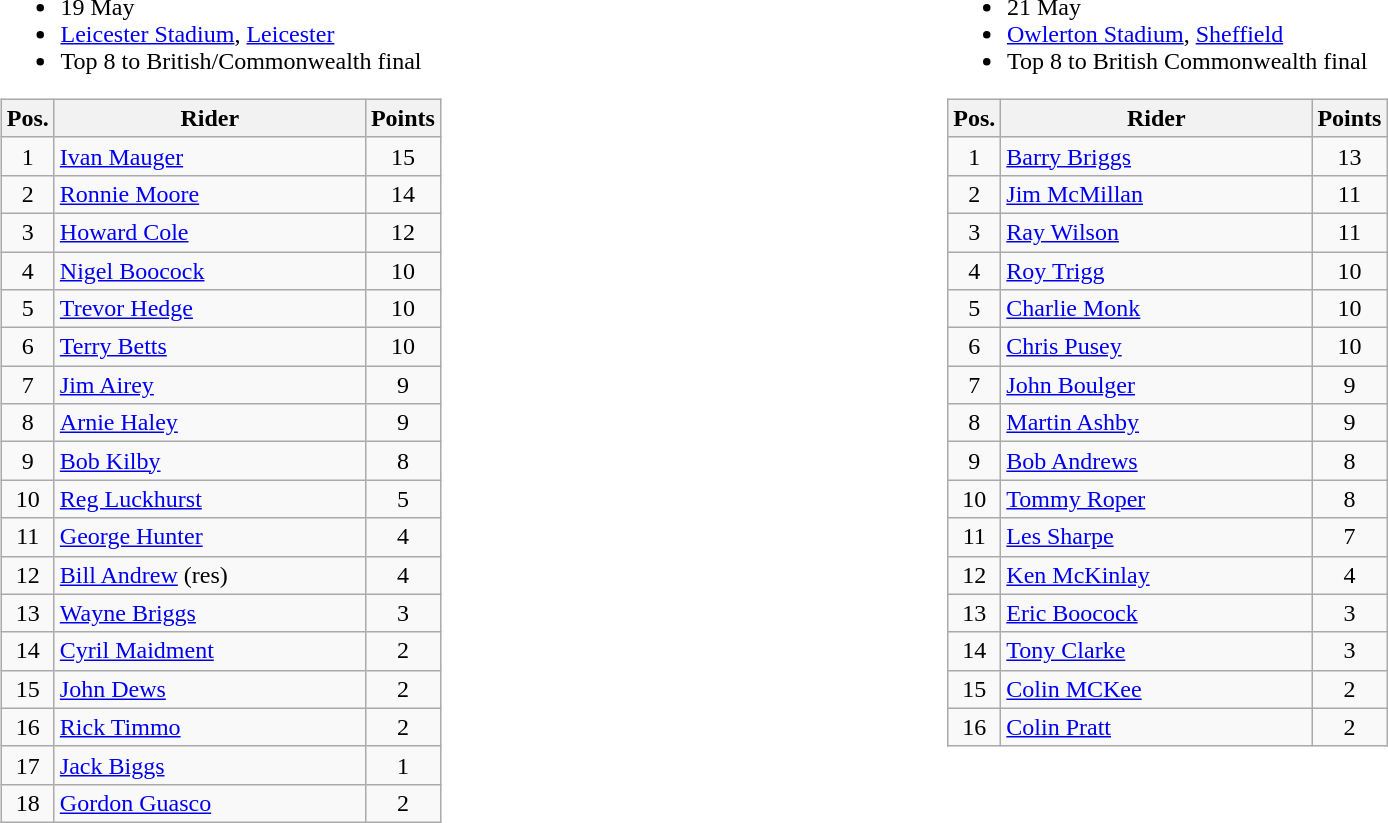<table width=100%>
<tr>
<td width=50% valign=top><br><ul><li>19 May</li><li> <a href='#'>Leicester Stadium</a>, <a href='#'>Leicester</a></li><li>Top 8 to British/Commonwealth final</li></ul><table class="wikitable" style="text-align:center;">
<tr>
<th width=25px>Pos.</th>
<th width=200px>Rider</th>
<th width=40px>Points</th>
</tr>
<tr>
<td>1</td>
<td align=left> <a href='#'>Ivan Mauger</a></td>
<td>15</td>
</tr>
<tr>
<td>2</td>
<td align=left> <a href='#'>Ronnie Moore</a></td>
<td>14</td>
</tr>
<tr>
<td>3</td>
<td align=left> <a href='#'>Howard Cole</a></td>
<td>12</td>
</tr>
<tr>
<td>4</td>
<td align=left> <a href='#'>Nigel Boocock</a></td>
<td>10</td>
</tr>
<tr>
<td>5</td>
<td align=left> <a href='#'>Trevor Hedge</a></td>
<td>10</td>
</tr>
<tr>
<td>6</td>
<td align=left> <a href='#'>Terry Betts</a></td>
<td>10</td>
</tr>
<tr>
<td>7</td>
<td align=left> <a href='#'>Jim Airey</a></td>
<td>9</td>
</tr>
<tr>
<td>8</td>
<td align=left> <a href='#'>Arnie Haley</a></td>
<td>9</td>
</tr>
<tr>
<td>9</td>
<td align=left> <a href='#'>Bob Kilby</a></td>
<td>8</td>
</tr>
<tr>
<td>10</td>
<td align=left> <a href='#'>Reg Luckhurst</a></td>
<td>5</td>
</tr>
<tr>
<td>11</td>
<td align=left> <a href='#'>George Hunter</a></td>
<td>4</td>
</tr>
<tr>
<td>12</td>
<td align=left> <a href='#'>Bill Andrew</a> (res)</td>
<td>4</td>
</tr>
<tr>
<td>13</td>
<td align=left> <a href='#'>Wayne Briggs</a></td>
<td>3</td>
</tr>
<tr>
<td>14</td>
<td align=left> <a href='#'>Cyril Maidment</a></td>
<td>2</td>
</tr>
<tr>
<td>15</td>
<td align=left> <a href='#'>John Dews</a></td>
<td>2</td>
</tr>
<tr>
<td>16</td>
<td align=left> <a href='#'>Rick Timmo</a></td>
<td>2</td>
</tr>
<tr>
<td>17</td>
<td align=left> <a href='#'>Jack Biggs</a></td>
<td>1</td>
</tr>
<tr>
<td>18</td>
<td align=left> <a href='#'>Gordon Guasco</a></td>
<td>2</td>
</tr>
</table>
</td>
<td width=50% valign=top><br><ul><li>21 May</li><li> <a href='#'>Owlerton Stadium</a>, <a href='#'>Sheffield</a></li><li>Top 8 to British Commonwealth final</li></ul><table class="wikitable" style="text-align:center;">
<tr>
<th width=25px>Pos.</th>
<th width=200px>Rider</th>
<th width=40px>Points</th>
</tr>
<tr>
<td>1</td>
<td align=left> <a href='#'>Barry Briggs</a></td>
<td>13</td>
</tr>
<tr>
<td>2</td>
<td align=left> <a href='#'>Jim McMillan</a></td>
<td>11</td>
</tr>
<tr>
<td>3</td>
<td align=left> <a href='#'>Ray Wilson</a></td>
<td>11</td>
</tr>
<tr>
<td>4</td>
<td align=left> <a href='#'>Roy Trigg</a></td>
<td>10</td>
</tr>
<tr>
<td>5</td>
<td align=left> <a href='#'>Charlie Monk</a></td>
<td>10</td>
</tr>
<tr>
<td>6</td>
<td align=left> <a href='#'>Chris Pusey</a></td>
<td>10</td>
</tr>
<tr>
<td>7</td>
<td align=left> <a href='#'>John Boulger</a></td>
<td>9</td>
</tr>
<tr>
<td>8</td>
<td align=left> <a href='#'>Martin Ashby</a></td>
<td>9</td>
</tr>
<tr>
<td>9</td>
<td align=left> <a href='#'>Bob Andrews</a></td>
<td>8</td>
</tr>
<tr>
<td>10</td>
<td align=left> <a href='#'>Tommy Roper</a></td>
<td>8</td>
</tr>
<tr>
<td>11</td>
<td align=left> <a href='#'>Les Sharpe</a></td>
<td>7</td>
</tr>
<tr>
<td>12</td>
<td align=left> <a href='#'>Ken McKinlay</a></td>
<td>4</td>
</tr>
<tr>
<td>13</td>
<td align=left> <a href='#'>Eric Boocock</a></td>
<td>3</td>
</tr>
<tr>
<td>14</td>
<td align=left> <a href='#'>Tony Clarke</a></td>
<td>3</td>
</tr>
<tr>
<td>15</td>
<td align=left> <a href='#'>Colin MCKee</a></td>
<td>2</td>
</tr>
<tr>
<td>16</td>
<td align=left> <a href='#'>Colin Pratt</a></td>
<td>2</td>
</tr>
</table>
</td>
</tr>
</table>
